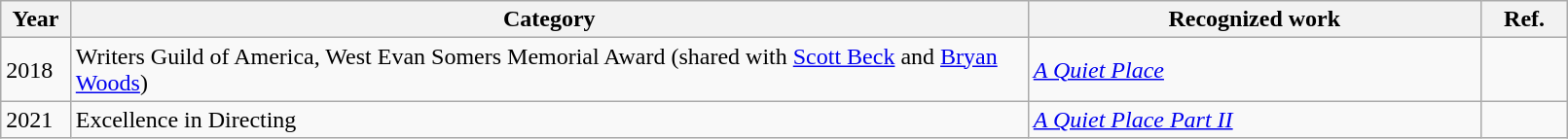<table class="wikitable" style="width:85%;">
<tr>
<th style="width:4%;">Year</th>
<th style="width:55%;">Category</th>
<th style="width:26%;">Recognized work</th>
<th width=5%>Ref.</th>
</tr>
<tr>
<td>2018</td>
<td>Writers Guild of America, West Evan Somers Memorial Award (shared with <a href='#'>Scott Beck</a> and <a href='#'>Bryan Woods</a>)</td>
<td><a href='#'><em>A Quiet Place</em></a></td>
<td align="center"></td>
</tr>
<tr>
<td>2021</td>
<td>Excellence in Directing</td>
<td><em><a href='#'>A Quiet Place Part II</a></em></td>
<td align="center"></td>
</tr>
</table>
